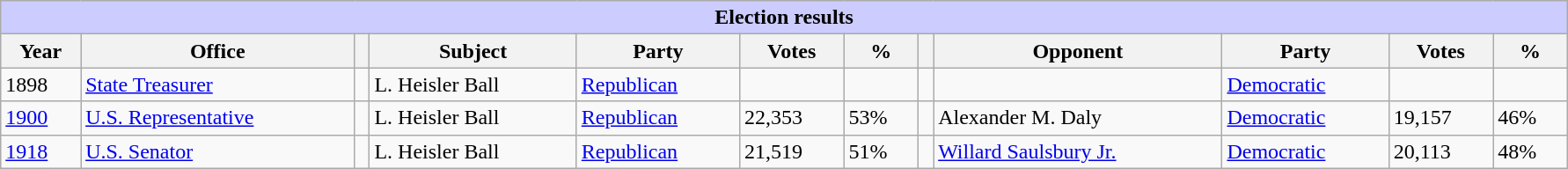<table class=wikitable style="width: 94%" style="text-align: center;" align="center">
<tr bgcolor=#cccccc>
<th colspan=12 style="background: #ccccff;">Election results</th>
</tr>
<tr>
<th><strong>Year</strong></th>
<th><strong>Office</strong></th>
<th></th>
<th><strong>Subject</strong></th>
<th><strong>Party</strong></th>
<th><strong>Votes</strong></th>
<th><strong>%</strong></th>
<th></th>
<th><strong>Opponent</strong></th>
<th><strong>Party</strong></th>
<th><strong>Votes</strong></th>
<th><strong>%</strong></th>
</tr>
<tr>
<td>1898</td>
<td><a href='#'>State Treasurer</a></td>
<td></td>
<td>L. Heisler Ball</td>
<td><a href='#'>Republican</a></td>
<td></td>
<td></td>
<td></td>
<td></td>
<td><a href='#'>Democratic</a></td>
<td></td>
<td></td>
</tr>
<tr>
<td><a href='#'>1900</a></td>
<td><a href='#'>U.S. Representative</a></td>
<td></td>
<td>L. Heisler Ball</td>
<td><a href='#'>Republican</a></td>
<td>22,353</td>
<td>53%</td>
<td></td>
<td>Alexander M. Daly</td>
<td><a href='#'>Democratic</a></td>
<td>19,157</td>
<td>46%</td>
</tr>
<tr>
<td><a href='#'>1918</a></td>
<td><a href='#'>U.S. Senator</a></td>
<td></td>
<td>L. Heisler Ball</td>
<td><a href='#'>Republican</a></td>
<td>21,519</td>
<td>51%</td>
<td></td>
<td><a href='#'>Willard Saulsbury Jr.</a></td>
<td><a href='#'>Democratic</a></td>
<td>20,113</td>
<td>48%</td>
</tr>
</table>
